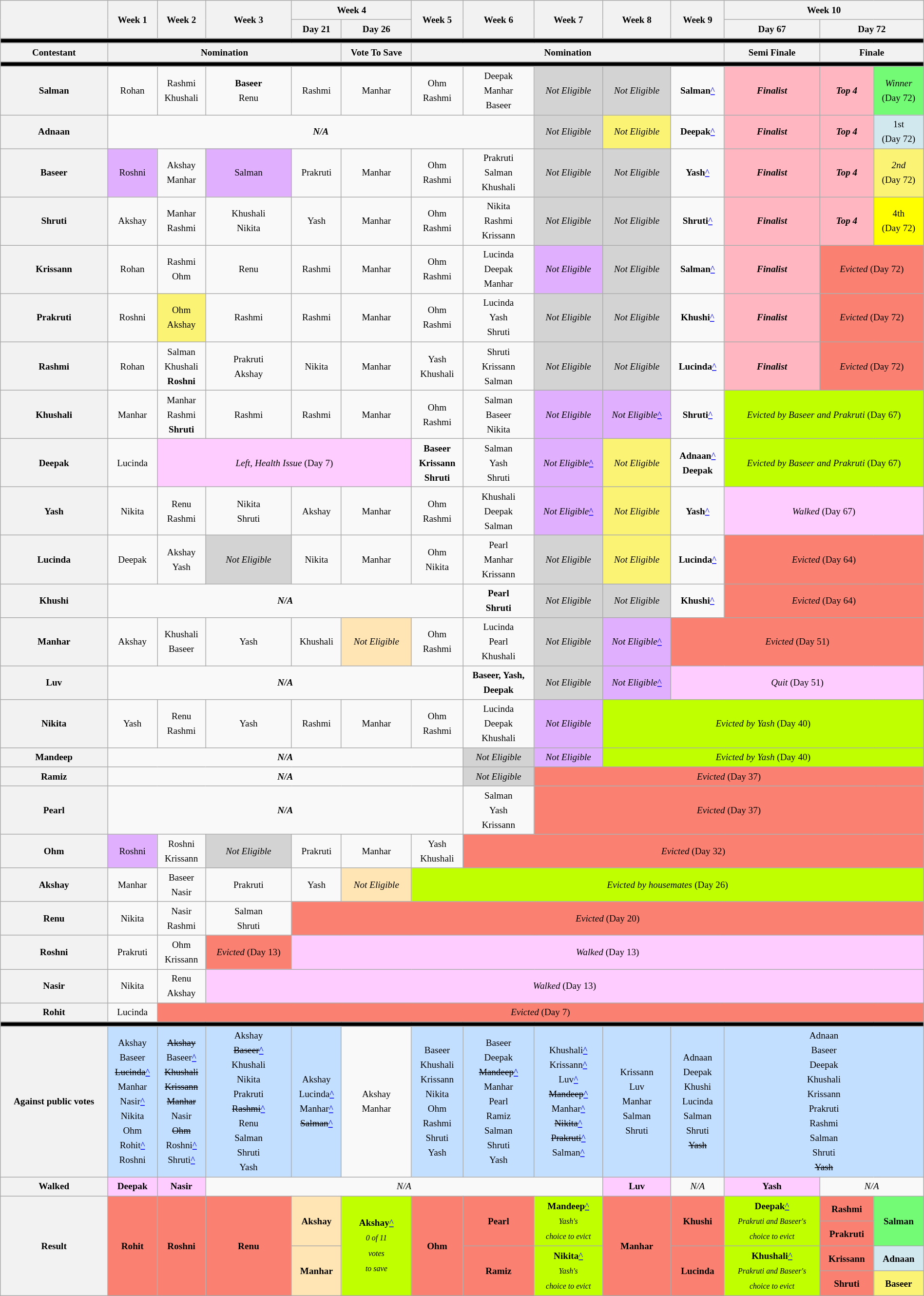<table class="wikitable" style="text-align:center; font-size:80%; line-height:20px; width:100%">
<tr>
<th rowspan=2></th>
<th rowspan=2>Week 1</th>
<th rowspan=2>Week 2</th>
<th rowspan=2>Week 3</th>
<th colspan=2>Week 4</th>
<th rowspan=2>Week 5</th>
<th rowspan=2>Week 6</th>
<th rowspan=2>Week 7</th>
<th rowspan=2>Week 8</th>
<th rowspan=2>Week 9</th>
<th colspan=3>Week 10</th>
</tr>
<tr>
<th>Day 21</th>
<th>Day 26</th>
<th>Day 67</th>
<th colspan=2>Day 72</th>
</tr>
<tr>
<td colspan="14" bgcolor="black"></td>
</tr>
<tr>
<th>Contestant</th>
<th colspan=4>Nomination</th>
<th>Vote To Save</th>
<th colspan=5>Nomination</th>
<th>Semi Finale</th>
<th colspan=2>Finale</th>
</tr>
<tr>
<td colspan="14" bgcolor="black"></td>
</tr>
<tr>
<th>Salman</th>
<td>Rohan</td>
<td>Rashmi<br>Khushali</td>
<td><strong>Baseer</strong><br>Renu</td>
<td>Rashmi</td>
<td>Manhar</td>
<td>Ohm<br>Rashmi</td>
<td>Deepak<br>Manhar<br>Baseer</td>
<td bgcolor="lightgray"><em>Not Eligible</em></td>
<td bgcolor="lightgray"><em>Not Eligible</em></td>
<td><strong>Salman</strong><a href='#'>^</a></td>
<td bgcolor="lightpink"><strong><em>Finalist</em></strong></td>
<td bgcolor="lightpink"><strong><em>Top 4</em></strong></td>
<td style="background:#73FB76;"><em>Winner</em><br>(Day 72)</td>
</tr>
<tr>
<th>Adnaan</th>
<td colspan=7><strong><em>N/A</em></strong></td>
<td bgcolor="lightgray"><em>Not Eligible</em></td>
<td style="background:#FBF373;"><em>Not Eligible</em></td>
<td><strong>Deepak</strong><a href='#'>^</a></td>
<td bgcolor="lightpink"><strong><em>Finalist</em></strong></td>
<td bgcolor="lightpink"><strong><em>Top 4</em></strong></td>
<td style="background:#D1E8EF;">1st<br>(Day 72)</td>
</tr>
<tr>
<th>Baseer</th>
<td style="background:#E0B0FF;">Roshni</td>
<td>Akshay<br>Manhar</td>
<td style="background:#E0B0FF;">Salman</td>
<td>Prakruti</td>
<td>Manhar</td>
<td>Ohm<br>Rashmi</td>
<td>Prakruti<br>Salman<br>Khushali</td>
<td bgcolor="lightgray"><em>Not Eligible</em></td>
<td bgcolor="lightgray"><em>Not Eligible</em></td>
<td><strong>Yash</strong><a href='#'>^</a></td>
<td bgcolor="lightpink"><strong><em>Finalist</em></strong></td>
<td bgcolor="lightpink"><strong><em>Top 4</em></strong></td>
<td style="background:#FBF373;"><em>2nd</em><br>(Day 72)</td>
</tr>
<tr>
<th>Shruti</th>
<td>Akshay</td>
<td>Manhar<br>Rashmi</td>
<td>Khushali<br>Nikita</td>
<td>Yash</td>
<td>Manhar</td>
<td>Ohm<br>Rashmi</td>
<td>Nikita<br>Rashmi<br>Krissann</td>
<td bgcolor="lightgray"><em>Not Eligible</em></td>
<td bgcolor="lightgray"><em>Not Eligible</em></td>
<td><strong>Shruti</strong><a href='#'>^</a></td>
<td bgcolor="lightpink"><strong><em>Finalist</em></strong></td>
<td bgcolor="lightpink"><strong><em>Top 4</em></strong></td>
<td style="background:yellow;">4th<br>(Day 72)</td>
</tr>
<tr>
<th>Krissann</th>
<td>Rohan</td>
<td>Rashmi<br>Ohm</td>
<td>Renu</td>
<td>Rashmi</td>
<td>Manhar</td>
<td>Ohm<br>Rashmi</td>
<td>Lucinda<br>Deepak<br>Manhar</td>
<td style="background:#E0B0FF;"><em>Not Eligible</em></td>
<td bgcolor="lightgray"><em>Not Eligible</em></td>
<td><strong>Salman</strong><a href='#'>^</a></td>
<td bgcolor="lightpink"><strong><em>Finalist</em></strong></td>
<td colspan="2" style="background:salmon; "><em>Evicted</em> (Day 72)</td>
</tr>
<tr>
<th>Prakruti</th>
<td>Roshni</td>
<td style="background:#FBF373;">Ohm<br>Akshay</td>
<td>Rashmi</td>
<td>Rashmi</td>
<td>Manhar</td>
<td>Ohm<br>Rashmi</td>
<td>Lucinda<br>Yash<br>Shruti</td>
<td bgcolor="lightgray"><em>Not Eligible</em></td>
<td bgcolor="lightgray"><em>Not Eligible</em></td>
<td><strong>Khushi</strong><a href='#'>^</a></td>
<td bgcolor="lightpink"><strong><em>Finalist</em></strong></td>
<td colspan="2" style="background:salmon; "><em>Evicted</em> (Day 72)</td>
</tr>
<tr>
<th>Rashmi</th>
<td>Rohan</td>
<td>Salman<br>Khushali<br><strong>Roshni</strong></td>
<td>Prakruti<br>Akshay</td>
<td>Nikita</td>
<td>Manhar</td>
<td>Yash<br>Khushali</td>
<td>Shruti<br>Krissann<br>Salman</td>
<td bgcolor="lightgray"><em>Not Eligible</em></td>
<td bgcolor="lightgray"><em>Not Eligible</em></td>
<td><strong>Lucinda</strong><a href='#'>^</a></td>
<td bgcolor="lightpink"><strong><em>Finalist</em></strong></td>
<td colspan="2" style="background:salmon; "><em>Evicted</em> (Day 72)</td>
</tr>
<tr>
<th>Khushali</th>
<td>Manhar</td>
<td>Manhar<br>Rashmi<br><strong>Shruti</strong></td>
<td>Rashmi</td>
<td>Rashmi</td>
<td>Manhar</td>
<td>Ohm<br>Rashmi</td>
<td>Salman<br>Baseer<br>Nikita</td>
<td style="background:#E0B0FF;"><em>Not Eligible</em></td>
<td style="background:#E0B0FF;"><em>Not Eligible</em><a href='#'>^</a></td>
<td><strong>Shruti</strong><a href='#'>^</a></td>
<td colspan=3 style="background:#BFFF00; "><em>Evicted by Baseer and Prakruti</em> (Day 67)</td>
</tr>
<tr>
<th>Deepak</th>
<td>Lucinda</td>
<td colspan=4 style="background:#fcf"><em>Left, Health Issue</em> (Day 7)</td>
<td><strong>Baseer<br>Krissann<br>Shruti</strong></td>
<td>Salman<br>Yash<br>Shruti</td>
<td style="background:#E0B0FF;"><em>Not Eligible</em><a href='#'>^</a></td>
<td style="background:#FBF373;"><em>Not Eligible</em></td>
<td><strong>Adnaan</strong><a href='#'>^</a><br><strong>Deepak</strong></td>
<td colspan=3 style="background:#BFFF00; "><em>Evicted by Baseer and Prakruti</em> (Day 67)</td>
</tr>
<tr>
<th>Yash</th>
<td>Nikita</td>
<td>Renu<br>Rashmi</td>
<td>Nikita<br>Shruti</td>
<td>Akshay</td>
<td>Manhar</td>
<td>Ohm<br>Rashmi</td>
<td>Khushali<br>Deepak<br>Salman</td>
<td style="background:#E0B0FF;"><em>Not Eligible</em><a href='#'>^</a></td>
<td style="background:#FBF373;"><em>Not Eligible</em></td>
<td><strong>Yash</strong><a href='#'>^</a></td>
<td colspan=3 style="background:#fcf"><em>Walked</em> (Day 67)</td>
</tr>
<tr>
<th>Lucinda</th>
<td>Deepak</td>
<td>Akshay<br>Yash</td>
<td bgcolor="lightgray"><em>Not Eligible</em></td>
<td>Nikita</td>
<td>Manhar</td>
<td>Ohm<br>Nikita</td>
<td>Pearl<br>Manhar<br>Krissann</td>
<td bgcolor="lightgray"><em>Not Eligible</em></td>
<td style="background:#FBF373;"><em>Not Eligible</em></td>
<td><strong>Lucinda</strong><a href='#'>^</a></td>
<td colspan=3 style="background:salmon; "><em>Evicted</em> (Day 64)</td>
</tr>
<tr>
<th>Khushi</th>
<td colspan=6><strong><em>N/A</em></strong></td>
<td><strong>Pearl<br>Shruti</strong></td>
<td bgcolor="lightgray"><em>Not Eligible</em></td>
<td bgcolor="lightgray"><em>Not Eligible</em></td>
<td><strong>Khushi</strong><a href='#'>^</a></td>
<td colspan=3 style="background:salmon; "><em>Evicted</em> (Day 64)</td>
</tr>
<tr>
<th>Manhar</th>
<td>Akshay</td>
<td>Khushali<br>Baseer</td>
<td>Yash</td>
<td>Khushali</td>
<td bgcolor="#FFE5B4"><em>Not Eligible</em></td>
<td>Ohm<br>Rashmi</td>
<td>Lucinda<br>Pearl<br>Khushali</td>
<td bgcolor="lightgray"><em>Not Eligible</em></td>
<td style="background:#E0B0FF;"><em>Not Eligible</em><a href='#'>^</a></td>
<td colspan=4 style="background:salmon; "><em>Evicted</em> (Day 51)</td>
</tr>
<tr>
<th>Luv</th>
<td colspan=6><strong><em>N/A</em></strong></td>
<td><strong>Baseer, Yash,<br>Deepak</strong></td>
<td bgcolor="lightgray"><em>Not Eligible</em></td>
<td style="background:#E0B0FF;"><em>Not Eligible</em><a href='#'>^</a></td>
<td colspan=4 style="background:#fcf"><em>Quit</em> (Day 51)</td>
</tr>
<tr>
<th>Nikita</th>
<td>Yash</td>
<td>Renu<br>Rashmi</td>
<td>Yash</td>
<td>Rashmi</td>
<td>Manhar</td>
<td>Ohm<br>Rashmi</td>
<td>Lucinda<br>Deepak<br>Khushali</td>
<td style="background:#E0B0FF;"><em>Not Eligible</em></td>
<td colspan=5 style="background:#BFFF00; "><em>Evicted by Yash</em> (Day 40)</td>
</tr>
<tr>
<th>Mandeep</th>
<td colspan=6><strong><em>N/A</em></strong></td>
<td bgcolor="lightgray"><em>Not Eligible</em></td>
<td style="background:#E0B0FF;"><em>Not Eligible</em></td>
<td colspan=5 style="background:#BFFF00; "><em>Evicted by Yash</em> (Day 40)</td>
</tr>
<tr>
<th>Ramiz</th>
<td colspan=6><strong><em>N/A</em></strong></td>
<td bgcolor="lightgray"><em>Not Eligible</em></td>
<td colspan=6 style="background:salmon; "><em>Evicted</em> (Day 37)</td>
</tr>
<tr>
<th>Pearl</th>
<td colspan=6><strong><em>N/A</em></strong></td>
<td>Salman<br>Yash<br>Krissann</td>
<td colspan=6 style="background:salmon; "><em>Evicted</em> (Day 37)</td>
</tr>
<tr>
<th>Ohm</th>
<td style="background:#E0B0FF;">Roshni</td>
<td>Roshni<br>Krissann</td>
<td bgcolor="lightgray"><em>Not Eligible</em></td>
<td>Prakruti</td>
<td>Manhar</td>
<td>Yash<br>Khushali</td>
<td colspan=7 style="background:salmon; "><em>Evicted</em> (Day 32)</td>
</tr>
<tr>
<th>Akshay</th>
<td>Manhar</td>
<td>Baseer<br>Nasir</td>
<td>Prakruti</td>
<td>Yash</td>
<td bgcolor="#FFE5B4"><em>Not Eligible</em></td>
<td colspan=8 style="background:#BFFF00; "><em>Evicted by housemates</em> (Day 26)</td>
</tr>
<tr>
<th>Renu</th>
<td>Nikita</td>
<td>Nasir<br>Rashmi</td>
<td>Salman<br>Shruti</td>
<td colspan=10 style="background:salmon; "><em>Evicted</em> (Day 20)</td>
</tr>
<tr>
<th>Roshni</th>
<td>Prakruti</td>
<td>Ohm<br>Krissann</td>
<td colspan=1 style="background:salmon; "><em>Evicted</em> (Day 13)</td>
<td colspan=10 style="background:#fcf"><em>Walked</em> (Day 13)</td>
</tr>
<tr>
<th>Nasir</th>
<td>Nikita</td>
<td>Renu<br>Akshay</td>
<td colspan=11 style="background:#fcf"><em>Walked</em> (Day 13)</td>
</tr>
<tr>
<th>Rohit</th>
<td>Lucinda</td>
<td colspan=12 style="background:salmon; "><em>Evicted</em> (Day 7)</td>
</tr>
<tr>
<td colspan="14" bgcolor="black"></td>
</tr>
<tr>
<th>Against public votes</th>
<td style="background:#C2DFFF">Akshay<br>Baseer<br><s>Lucinda</s><a href='#'>^</a><br>Manhar<br>Nasir<a href='#'>^</a><br>Nikita<br>Ohm<br>Rohit<a href='#'>^</a><br>Roshni</td>
<td style="background:#C2DFFF"><s>Akshay</s><br>Baseer<a href='#'>^</a><br><s>Khushali</s><br><s>Krissann</s><br><s>Manhar</s><br>Nasir<br><s>Ohm</s><br>Roshni<a href='#'>^</a><br>Shruti<a href='#'>^</a></td>
<td style="background:#C2DFFF">Akshay<br><s>Baseer</s><a href='#'>^</a><br>Khushali<br>Nikita<br>Prakruti<br><s>Rashmi</s><a href='#'>^</a><br>Renu<br>Salman<br>Shruti<br>Yash</td>
<td style="background:#C2DFFF">Akshay<br>Lucinda<a href='#'>^</a><br>Manhar<a href='#'>^</a><br><s>Salman</s><a href='#'>^</a></td>
<td>Akshay<br>Manhar</td>
<td style="background:#C2DFFF">Baseer<br>Khushali<br>Krissann<br>Nikita<br>Ohm<br>Rashmi<br>Shruti<br>Yash</td>
<td style="background:#C2DFFF">Baseer<br>Deepak<br><s>Mandeep</s><a href='#'>^</a><br>Manhar<br>Pearl<br>Ramiz<br>Salman<br>Shruti<br>Yash</td>
<td style="background:#C2DFFF">Khushali<a href='#'>^</a><br>Krissann<a href='#'>^</a><br>Luv<a href='#'>^</a><br><s>Mandeep</s><a href='#'>^</a><br>Manhar<a href='#'>^</a><br><s>Nikita</s><a href='#'>^</a><br><s>Prakruti</s><a href='#'>^</a><br>Salman<a href='#'>^</a></td>
<td style="background:#C2DFFF">Krissann<br>Luv<br>Manhar<br>Salman<br>Shruti</td>
<td style="background:#C2DFFF">Adnaan<br>Deepak<br>Khushi<br>Lucinda<br>Salman<br>Shruti<br><s>Yash</s></td>
<td colspan=3 style="background:#C2DFFF">Adnaan<br>Baseer<br>Deepak<br>Khushali<br>Krissann<br>Prakruti<br>Rashmi<br>Salman<br>Shruti<br><s>Yash</s></td>
</tr>
<tr>
<th>Walked</th>
<td style="background:#fcf"><strong>Deepak</strong></td>
<td style="background:#fcf"><strong>Nasir</strong></td>
<td colspan=6><em>N/A</em></td>
<td style="background:#fcf"><strong>Luv</strong></td>
<td><em>N/A</em></td>
<td style="background:#fcf"><strong>Yash</strong></td>
<td colspan=2><em>N/A</em></td>
</tr>
<tr>
<th rowspan=4>Result</th>
<td rowspan=4 bgcolor="salmon"><strong>Rohit</strong></td>
<td rowspan=4 bgcolor="salmon"><strong>Roshni</strong></td>
<td rowspan=4 bgcolor="salmon"><strong>Renu</strong></td>
<td rowspan=2 style="background:#FFE5B4;"><strong>Akshay</strong></td>
<td rowspan=4 style="background:#BFFF00;"><strong>Akshay</strong><a href='#'>^</a><br><small><em>0 of 11 <br>votes<br> to save</em></small></td>
<td rowspan=4 bgcolor="salmon"><strong>Ohm</strong></td>
<td rowspan=2 bgcolor="salmon"><strong>Pearl</strong></td>
<td rowspan=2 style="background:#BFFF00"><strong>Mandeep</strong><a href='#'>^</a><br><small><em>Yash's <br>choice to evict</em></small></td>
<td rowspan=4 bgcolor="salmon"><strong>Manhar</strong></td>
<td rowspan=2 bgcolor="salmon"><strong>Khushi</strong></td>
<td rowspan=2 style="background:#BFFF00"><strong>Deepak</strong><a href='#'>^</a><br><small><em>Prakruti and Baseer's<br>choice to evict</em></small></td>
<td bgcolor="salmon"><strong>Rashmi</strong></td>
<td rowspan=2 style="background:#73FB76;"><strong>Salman</strong></td>
</tr>
<tr>
<td bgcolor="salmon"><strong>Prakruti</strong></td>
</tr>
<tr>
<td rowspan=2 style="background:#FFE5B4;"><strong>Manhar</strong></td>
<td rowspan=2 bgcolor="salmon"><strong>Ramiz</strong></td>
<td rowspan=2 style="background:#BFFF00"><strong>Nikita</strong><a href='#'>^</a><br><small><em>Yash's <br>choice to evict</em></small></td>
<td rowspan=2 bgcolor="salmon"><strong>Lucinda</strong></td>
<td rowspan=2 style="background:#BFFF00"><strong>Khushali</strong><a href='#'>^</a><br><small><em>Prakruti and Baseer's<br>choice to evict</em></small></td>
<td bgcolor="salmon"><strong>Krissann</strong></td>
<td style="background:#D1E8EF;"><strong>Adnaan</strong></td>
</tr>
<tr>
<td bgcolor="salmon"><strong>Shruti</strong></td>
<td style="background:#FBF373;"><strong>Baseer</strong></td>
</tr>
</table>
